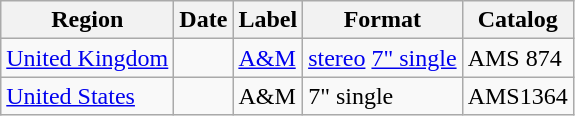<table class="wikitable">
<tr>
<th>Region</th>
<th>Date</th>
<th>Label</th>
<th>Format</th>
<th>Catalog</th>
</tr>
<tr>
<td><a href='#'>United Kingdom</a></td>
<td></td>
<td><a href='#'>A&M</a></td>
<td><a href='#'>stereo</a> <a href='#'>7" single</a></td>
<td>AMS 874</td>
</tr>
<tr>
<td><a href='#'>United States</a></td>
<td></td>
<td>A&M</td>
<td>7" single</td>
<td>AMS1364</td>
</tr>
</table>
